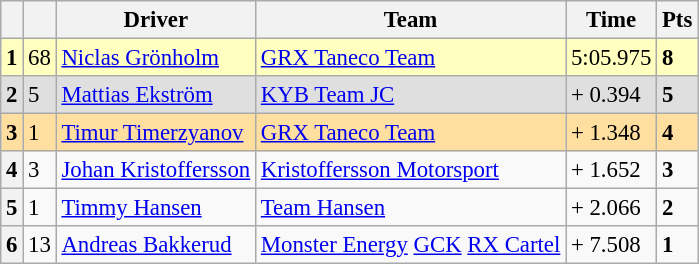<table class="wikitable" style="font-size:95%">
<tr>
<th></th>
<th></th>
<th>Driver</th>
<th>Team</th>
<th>Time</th>
<th>Pts</th>
</tr>
<tr>
<th style="background:#ffffbf;">1</th>
<td style="background:#ffffbf;">68</td>
<td style="background:#ffffbf;"> <a href='#'>Niclas Grönholm</a></td>
<td style="background:#ffffbf;"><a href='#'>GRX Taneco Team</a></td>
<td style="background:#ffffbf;">5:05.975</td>
<td style="background:#ffffbf;"><strong>8</strong></td>
</tr>
<tr>
<th style="background:#dfdfdf;">2</th>
<td style="background:#dfdfdf;">5</td>
<td style="background:#dfdfdf;"> <a href='#'>Mattias Ekström</a></td>
<td style="background:#dfdfdf;"><a href='#'>KYB Team JC</a></td>
<td style="background:#dfdfdf;">+ 0.394</td>
<td style="background:#dfdfdf;"><strong>5</strong></td>
</tr>
<tr>
<th style="background:#ffdf9f;">3</th>
<td style="background:#ffdf9f;">1</td>
<td style="background:#ffdf9f;"> <a href='#'>Timur Timerzyanov</a></td>
<td style="background:#ffdf9f;"><a href='#'>GRX Taneco Team</a></td>
<td style="background:#ffdf9f;">+ 1.348</td>
<td style="background:#ffdf9f;"><strong>4</strong></td>
</tr>
<tr>
<th>4</th>
<td>3</td>
<td> <a href='#'>Johan Kristoffersson</a></td>
<td><a href='#'>Kristoffersson Motorsport</a></td>
<td>+ 1.652</td>
<td><strong>3</strong></td>
</tr>
<tr>
<th>5</th>
<td>1</td>
<td> <a href='#'>Timmy Hansen</a></td>
<td><a href='#'>Team Hansen</a></td>
<td>+ 2.066</td>
<td><strong>2</strong></td>
</tr>
<tr>
<th>6</th>
<td>13</td>
<td> <a href='#'>Andreas Bakkerud</a></td>
<td><a href='#'>Monster Energy</a> <a href='#'>GCK</a> <a href='#'>RX Cartel</a></td>
<td>+ 7.508</td>
<td><strong>1</strong></td>
</tr>
</table>
